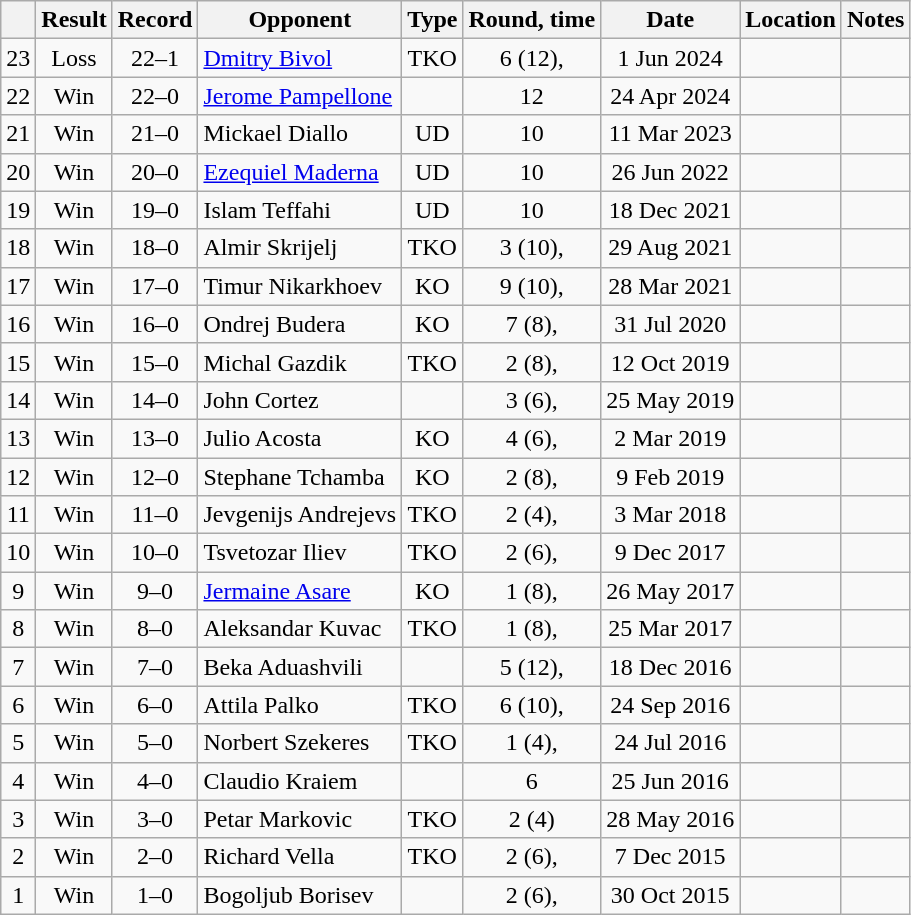<table class="wikitable" style="text-align:center">
<tr>
<th></th>
<th>Result</th>
<th>Record</th>
<th>Opponent</th>
<th>Type</th>
<th>Round, time</th>
<th>Date</th>
<th>Location</th>
<th>Notes</th>
</tr>
<tr>
<td>23</td>
<td>Loss</td>
<td>22–1</td>
<td style="text-align:left;"><a href='#'>Dmitry Bivol</a></td>
<td>TKO</td>
<td>6 (12), </td>
<td>1 Jun 2024</td>
<td style="text-align:left;"></td>
<td style="text-align:left;"></td>
</tr>
<tr>
<td>22</td>
<td>Win</td>
<td>22–0</td>
<td style="text-align:left;"><a href='#'>Jerome Pampellone</a></td>
<td></td>
<td>12</td>
<td>24 Apr 2024</td>
<td style="text-align:left;"></td>
<td></td>
</tr>
<tr>
<td>21</td>
<td>Win</td>
<td>21–0</td>
<td style="text-align:left;">Mickael Diallo</td>
<td>UD</td>
<td>10</td>
<td>11 Mar 2023</td>
<td style="text-align:left;"></td>
<td></td>
</tr>
<tr>
<td>20</td>
<td>Win</td>
<td>20–0</td>
<td style="text-align:left;"><a href='#'>Ezequiel Maderna</a></td>
<td>UD</td>
<td>10</td>
<td>26 Jun 2022</td>
<td style="text-align:left;"></td>
<td></td>
</tr>
<tr>
<td>19</td>
<td>Win</td>
<td>19–0</td>
<td style="text-align:left;">Islam Teffahi</td>
<td>UD</td>
<td>10</td>
<td>18 Dec 2021</td>
<td style="text-align:left;"></td>
<td></td>
</tr>
<tr>
<td>18</td>
<td>Win</td>
<td>18–0</td>
<td style="text-align:left;">Almir Skrijelj</td>
<td>TKO</td>
<td>3 (10), </td>
<td>29 Aug 2021</td>
<td style="text-align:left;"></td>
<td style="text-align:left;"></td>
</tr>
<tr>
<td>17</td>
<td>Win</td>
<td>17–0</td>
<td style="text-align:left;">Timur Nikarkhoev</td>
<td>KO</td>
<td>9 (10), </td>
<td>28 Mar 2021</td>
<td style="text-align:left;"></td>
<td style="text-align:left;"></td>
</tr>
<tr>
<td>16</td>
<td>Win</td>
<td>16–0</td>
<td style="text-align:left;">Ondrej Budera</td>
<td>KO</td>
<td>7 (8), </td>
<td>31 Jul 2020</td>
<td style="text-align:left;"></td>
<td></td>
</tr>
<tr>
<td>15</td>
<td>Win</td>
<td>15–0</td>
<td style="text-align:left;">Michal Gazdik</td>
<td>TKO</td>
<td>2 (8), </td>
<td>12 Oct 2019</td>
<td style="text-align:left;"></td>
<td></td>
</tr>
<tr>
<td>14</td>
<td>Win</td>
<td>14–0</td>
<td style="text-align:left;">John Cortez</td>
<td></td>
<td>3 (6), </td>
<td>25 May 2019</td>
<td style="text-align:left;"></td>
<td></td>
</tr>
<tr>
<td>13</td>
<td>Win</td>
<td>13–0</td>
<td style="text-align:left;">Julio Acosta</td>
<td>KO</td>
<td>4 (6), </td>
<td>2 Mar 2019</td>
<td style="text-align:left;"></td>
<td></td>
</tr>
<tr>
<td>12</td>
<td>Win</td>
<td>12–0</td>
<td style="text-align:left;">Stephane Tchamba</td>
<td>KO</td>
<td>2 (8), </td>
<td>9 Feb 2019</td>
<td style="text-align:left;"></td>
<td></td>
</tr>
<tr>
<td>11</td>
<td>Win</td>
<td>11–0</td>
<td style="text-align:left;">Jevgenijs Andrejevs</td>
<td>TKO</td>
<td>2 (4), </td>
<td>3 Mar 2018</td>
<td style="text-align:left;"></td>
<td></td>
</tr>
<tr>
<td>10</td>
<td>Win</td>
<td>10–0</td>
<td style="text-align:left;">Tsvetozar Iliev</td>
<td>TKO</td>
<td>2 (6), </td>
<td>9 Dec 2017</td>
<td style="text-align:left;"></td>
<td></td>
</tr>
<tr>
<td>9</td>
<td>Win</td>
<td>9–0</td>
<td style="text-align:left;"><a href='#'>Jermaine Asare</a></td>
<td>KO</td>
<td>1 (8), </td>
<td>26 May 2017</td>
<td style="text-align:left;"></td>
<td></td>
</tr>
<tr>
<td>8</td>
<td>Win</td>
<td>8–0</td>
<td style="text-align:left;">Aleksandar Kuvac</td>
<td>TKO</td>
<td>1 (8), </td>
<td>25 Mar 2017</td>
<td style="text-align:left;"></td>
<td></td>
</tr>
<tr>
<td>7</td>
<td>Win</td>
<td>7–0</td>
<td style="text-align:left;">Beka Aduashvili</td>
<td></td>
<td>5 (12), </td>
<td>18 Dec 2016</td>
<td style="text-align:left;"></td>
<td style="text-align:left;"></td>
</tr>
<tr>
<td>6</td>
<td>Win</td>
<td>6–0</td>
<td style="text-align:left;">Attila Palko</td>
<td>TKO</td>
<td>6 (10), </td>
<td>24 Sep 2016</td>
<td style="text-align:left;"></td>
<td style="text-align:left;"></td>
</tr>
<tr>
<td>5</td>
<td>Win</td>
<td>5–0</td>
<td style="text-align:left;">Norbert Szekeres</td>
<td>TKO</td>
<td>1 (4), </td>
<td>24 Jul 2016</td>
<td style="text-align:left;"></td>
<td></td>
</tr>
<tr>
<td>4</td>
<td>Win</td>
<td>4–0</td>
<td style="text-align:left;">Claudio Kraiem</td>
<td></td>
<td>6</td>
<td>25 Jun 2016</td>
<td style="text-align:left;"></td>
<td></td>
</tr>
<tr>
<td>3</td>
<td>Win</td>
<td>3–0</td>
<td style="text-align:left;">Petar Markovic</td>
<td>TKO</td>
<td>2 (4)</td>
<td>28 May 2016</td>
<td style="text-align:left;"></td>
<td></td>
</tr>
<tr>
<td>2</td>
<td>Win</td>
<td>2–0</td>
<td style="text-align:left;">Richard Vella</td>
<td>TKO</td>
<td>2 (6), </td>
<td>7 Dec 2015</td>
<td style="text-align:left;"></td>
<td></td>
</tr>
<tr>
<td>1</td>
<td>Win</td>
<td>1–0</td>
<td style="text-align:left;">Bogoljub Borisev</td>
<td></td>
<td>2 (6), </td>
<td>30 Oct 2015</td>
<td style="text-align:left;"></td>
<td></td>
</tr>
</table>
